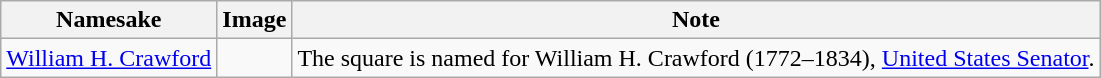<table class="wikitable">
<tr>
<th>Namesake</th>
<th>Image</th>
<th>Note</th>
</tr>
<tr>
<td><a href='#'>William H. Crawford</a></td>
<td></td>
<td>The square is named for William H. Crawford (1772–1834), <a href='#'>United States Senator</a>.</td>
</tr>
</table>
